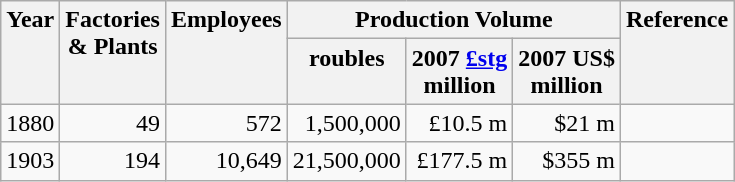<table class="wikitable">
<tr valign="top">
<th style="text-align:center;" rowspan="2">Year</th>
<th style="text-align:center;" rowspan="2">Factories<br>& Plants</th>
<th style="text-align:center;" rowspan="2">Employees</th>
<th style="text-align:center;" colspan="3">Production Volume</th>
<th style="text-align:center;" rowspan="2">Reference</th>
</tr>
<tr valign="top">
<th style="text-align:center;">roubles</th>
<th style="text-align:center;">2007 <a href='#'>£stg</a> <br>million</th>
<th style="text-align:center;">2007 US$<br>million</th>
</tr>
<tr>
<td style="text-align:left;">1880</td>
<td style="text-align:right;">49</td>
<td style="text-align:right;">572</td>
<td style="text-align:right;">1,500,000</td>
<td style="text-align:right;">£10.5 m</td>
<td style="text-align:right;">$21 m</td>
<td></td>
</tr>
<tr>
<td style="text-align:left;">1903</td>
<td style="text-align:right;">194</td>
<td style="text-align:right;">10,649</td>
<td style="text-align:right;">21,500,000</td>
<td style="text-align:right;">£177.5 m</td>
<td style="text-align:right;">$355 m</td>
<td></td>
</tr>
</table>
